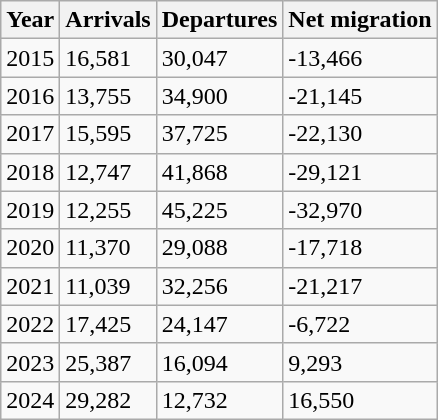<table class="wikitable sortable">
<tr>
<th>Year</th>
<th>Arrivals</th>
<th>Departures</th>
<th>Net migration</th>
</tr>
<tr>
<td>2015</td>
<td>16,581</td>
<td>30,047</td>
<td>-13,466</td>
</tr>
<tr>
<td>2016</td>
<td>13,755</td>
<td>34,900</td>
<td>-21,145</td>
</tr>
<tr>
<td>2017</td>
<td>15,595</td>
<td>37,725</td>
<td>-22,130</td>
</tr>
<tr>
<td>2018</td>
<td>12,747</td>
<td>41,868</td>
<td>-29,121</td>
</tr>
<tr>
<td>2019</td>
<td>12,255</td>
<td>45,225</td>
<td>-32,970</td>
</tr>
<tr>
<td>2020</td>
<td>11,370</td>
<td>29,088</td>
<td>-17,718</td>
</tr>
<tr>
<td>2021</td>
<td>11,039</td>
<td>32,256</td>
<td>-21,217</td>
</tr>
<tr>
<td>2022</td>
<td>17,425</td>
<td>24,147</td>
<td>-6,722</td>
</tr>
<tr>
<td>2023</td>
<td>25,387</td>
<td>16,094</td>
<td>9,293</td>
</tr>
<tr>
<td>2024</td>
<td>29,282</td>
<td>12,732</td>
<td>16,550</td>
</tr>
</table>
